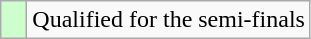<table class="wikitable">
<tr>
<td width=10px bgcolor="#ccffcc"></td>
<td>Qualified for the semi-finals</td>
</tr>
</table>
